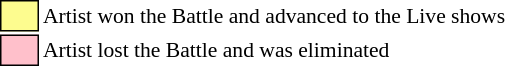<table class="toccolours" style="font-size: 90%; white-space: nowrap;">
<tr>
<td style="background:#fdfc8f; border: 1px solid black;">      </td>
<td style="padding-right: 8px">Artist won the Battle and advanced to the Live shows</td>
</tr>
<tr>
<td style="background:pink; border: 1px solid black">      </td>
<td>Artist lost the Battle and was eliminated</td>
</tr>
<tr>
</tr>
</table>
